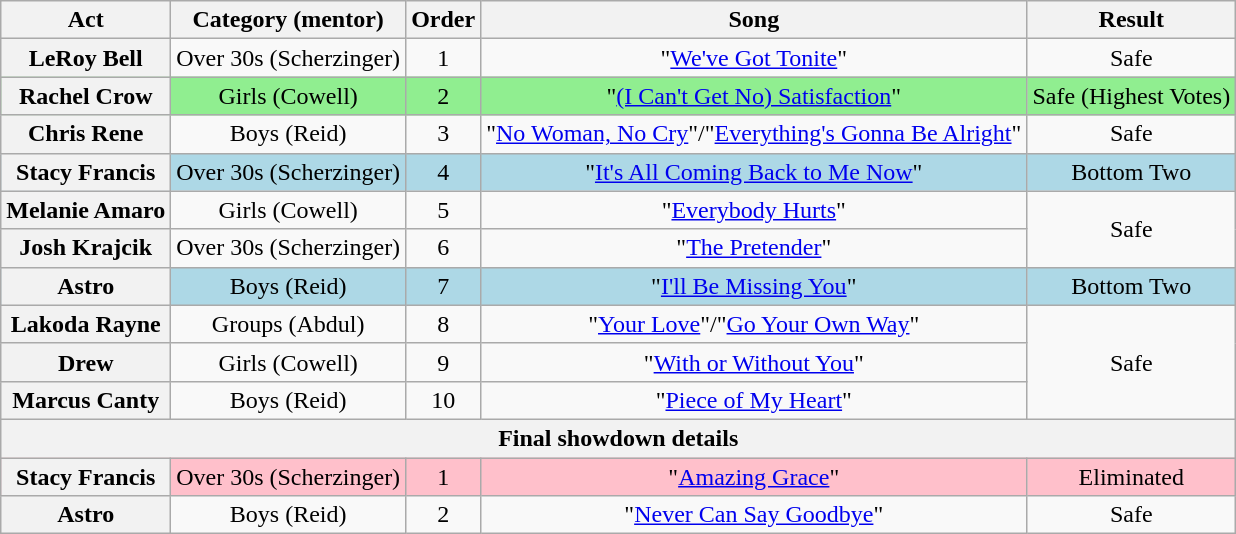<table class="wikitable plainrowheaders" style="text-align:center;">
<tr>
<th scope="col">Act</th>
<th scope="col">Category (mentor)</th>
<th scope="col">Order</th>
<th scope="col">Song</th>
<th scope="col">Result</th>
</tr>
<tr>
<th scope="row">LeRoy Bell</th>
<td>Over 30s (Scherzinger)</td>
<td>1</td>
<td>"<a href='#'>We've Got Tonite</a>"</td>
<td>Safe</td>
</tr>
<tr style="background:lightgreen;">
<th scope="row">Rachel Crow</th>
<td>Girls (Cowell)</td>
<td>2</td>
<td>"<a href='#'>(I Can't Get No) Satisfaction</a>"</td>
<td>Safe (Highest Votes)</td>
</tr>
<tr>
<th scope="row">Chris Rene</th>
<td>Boys (Reid)</td>
<td>3</td>
<td>"<a href='#'>No Woman, No Cry</a>"/"<a href='#'>Everything's Gonna Be Alright</a>"</td>
<td>Safe</td>
</tr>
<tr style="background:lightblue;">
<th scope="row">Stacy Francis</th>
<td>Over 30s (Scherzinger)</td>
<td>4</td>
<td>"<a href='#'>It's All Coming Back to Me Now</a>"</td>
<td>Bottom Two</td>
</tr>
<tr>
<th scope="row">Melanie Amaro</th>
<td>Girls (Cowell)</td>
<td>5</td>
<td>"<a href='#'>Everybody Hurts</a>"</td>
<td rowspan=2>Safe</td>
</tr>
<tr>
<th scope="row">Josh Krajcik</th>
<td>Over 30s (Scherzinger)</td>
<td>6</td>
<td>"<a href='#'>The Pretender</a>"</td>
</tr>
<tr style="background:lightblue;">
<th scope="row">Astro</th>
<td>Boys (Reid)</td>
<td>7</td>
<td>"<a href='#'>I'll Be Missing You</a>"</td>
<td>Bottom Two</td>
</tr>
<tr>
<th scope="row">Lakoda Rayne</th>
<td>Groups (Abdul)</td>
<td>8</td>
<td>"<a href='#'>Your Love</a>"/"<a href='#'>Go Your Own Way</a>"</td>
<td rowspan=3>Safe</td>
</tr>
<tr>
<th scope="row">Drew</th>
<td>Girls (Cowell)</td>
<td>9</td>
<td>"<a href='#'>With or Without You</a>"</td>
</tr>
<tr>
<th scope="row">Marcus Canty</th>
<td>Boys (Reid)</td>
<td>10</td>
<td>"<a href='#'>Piece of My Heart</a>"</td>
</tr>
<tr>
<th colspan="6">Final showdown details</th>
</tr>
<tr style="background:pink;" |>
<th scope="row">Stacy Francis</th>
<td>Over 30s (Scherzinger)</td>
<td>1</td>
<td>"<a href='#'>Amazing Grace</a>"</td>
<td>Eliminated</td>
</tr>
<tr>
<th scope="row">Astro</th>
<td>Boys (Reid)</td>
<td>2</td>
<td>"<a href='#'>Never Can Say Goodbye</a>"</td>
<td>Safe</td>
</tr>
</table>
